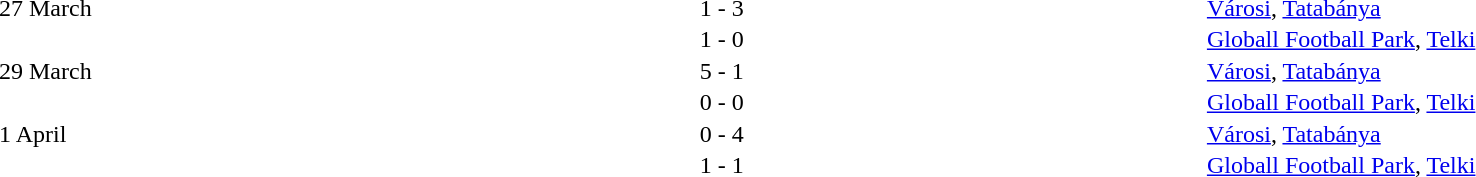<table cellspacing=1 width=85%>
<tr>
<th width=15%></th>
<th width=25%></th>
<th width=10%></th>
<th width=25%></th>
<th width=25%></th>
</tr>
<tr>
<td>27 March</td>
<td align=right></td>
<td align=center>1 - 3</td>
<td></td>
<td><a href='#'>Városi</a>, <a href='#'>Tatabánya</a></td>
</tr>
<tr>
<td></td>
<td align=right></td>
<td align=center>1 - 0</td>
<td></td>
<td><a href='#'>Globall Football Park</a>, <a href='#'>Telki</a></td>
</tr>
<tr>
<td>29 March</td>
<td align=right></td>
<td align=center>5 - 1</td>
<td></td>
<td><a href='#'>Városi</a>, <a href='#'>Tatabánya</a></td>
</tr>
<tr>
<td></td>
<td align=right></td>
<td align=center>0 - 0</td>
<td></td>
<td><a href='#'>Globall Football Park</a>, <a href='#'>Telki</a></td>
</tr>
<tr>
<td>1 April</td>
<td align=right></td>
<td align=center>0 - 4</td>
<td></td>
<td><a href='#'>Városi</a>, <a href='#'>Tatabánya</a></td>
</tr>
<tr>
<td></td>
<td align=right></td>
<td align=center>1 - 1</td>
<td></td>
<td><a href='#'>Globall Football Park</a>, <a href='#'>Telki</a></td>
</tr>
</table>
